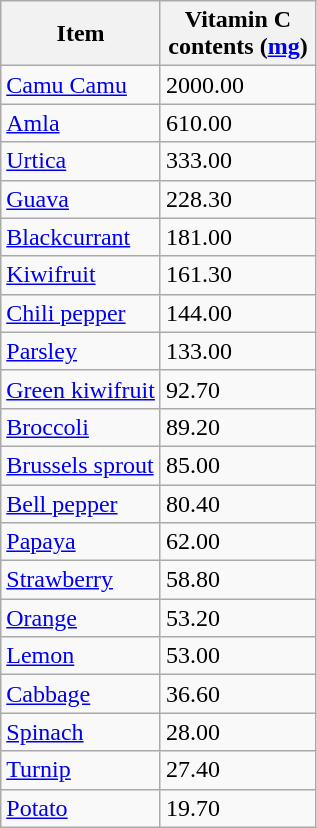<table class="wikitable floatright">
<tr>
<th scope="col">Item</th>
<th scope="col" style="max-width:6em;">Vitamin C contents (<a href='#'>mg</a>)</th>
</tr>
<tr>
<td><a href='#'>Camu Camu</a></td>
<td>2000.00</td>
</tr>
<tr>
<td><a href='#'>Amla</a></td>
<td>610.00</td>
</tr>
<tr>
<td><a href='#'>Urtica</a></td>
<td>333.00</td>
</tr>
<tr>
<td><a href='#'>Guava</a></td>
<td>228.30</td>
</tr>
<tr>
<td><a href='#'>Blackcurrant</a></td>
<td>181.00</td>
</tr>
<tr>
<td><a href='#'>Kiwifruit</a></td>
<td>161.30</td>
</tr>
<tr>
<td><a href='#'>Chili pepper</a></td>
<td>144.00</td>
</tr>
<tr>
<td><a href='#'>Parsley</a></td>
<td>133.00</td>
</tr>
<tr>
<td><a href='#'>Green kiwifruit</a></td>
<td>92.70</td>
</tr>
<tr>
<td><a href='#'>Broccoli</a></td>
<td>89.20</td>
</tr>
<tr>
<td><a href='#'>Brussels sprout</a></td>
<td>85.00</td>
</tr>
<tr>
<td><a href='#'>Bell pepper</a></td>
<td>80.40</td>
</tr>
<tr>
<td><a href='#'>Papaya</a></td>
<td>62.00</td>
</tr>
<tr>
<td><a href='#'>Strawberry</a></td>
<td>58.80</td>
</tr>
<tr>
<td><a href='#'>Orange</a></td>
<td>53.20</td>
</tr>
<tr>
<td><a href='#'>Lemon</a></td>
<td>53.00</td>
</tr>
<tr>
<td><a href='#'>Cabbage</a></td>
<td>36.60</td>
</tr>
<tr>
<td><a href='#'>Spinach</a></td>
<td>28.00</td>
</tr>
<tr>
<td><a href='#'>Turnip</a></td>
<td>27.40</td>
</tr>
<tr>
<td><a href='#'>Potato</a></td>
<td>19.70</td>
</tr>
</table>
